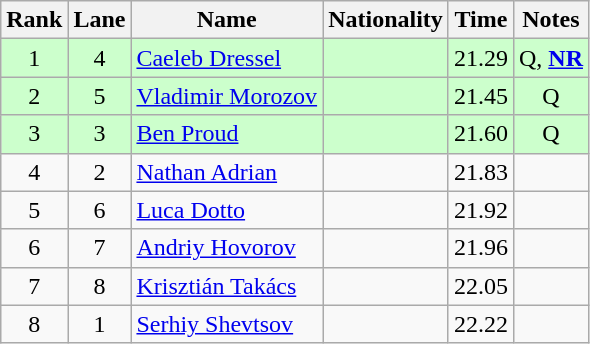<table class="wikitable sortable" style="text-align:center">
<tr>
<th>Rank</th>
<th>Lane</th>
<th>Name</th>
<th>Nationality</th>
<th>Time</th>
<th>Notes</th>
</tr>
<tr bgcolor=ccffcc>
<td>1</td>
<td>4</td>
<td align=left><a href='#'>Caeleb Dressel</a></td>
<td align=left></td>
<td>21.29</td>
<td>Q, <strong><a href='#'>NR</a></strong></td>
</tr>
<tr bgcolor=ccffcc>
<td>2</td>
<td>5</td>
<td align=left><a href='#'>Vladimir Morozov</a></td>
<td align=left></td>
<td>21.45</td>
<td>Q</td>
</tr>
<tr bgcolor=ccffcc>
<td>3</td>
<td>3</td>
<td align=left><a href='#'>Ben Proud</a></td>
<td align=left></td>
<td>21.60</td>
<td>Q</td>
</tr>
<tr>
<td>4</td>
<td>2</td>
<td align=left><a href='#'>Nathan Adrian</a></td>
<td align=left></td>
<td>21.83</td>
<td></td>
</tr>
<tr>
<td>5</td>
<td>6</td>
<td align=left><a href='#'>Luca Dotto</a></td>
<td align=left></td>
<td>21.92</td>
<td></td>
</tr>
<tr>
<td>6</td>
<td>7</td>
<td align=left><a href='#'>Andriy Hovorov</a></td>
<td align=left></td>
<td>21.96</td>
<td></td>
</tr>
<tr>
<td>7</td>
<td>8</td>
<td align=left><a href='#'>Krisztián Takács</a></td>
<td align=left></td>
<td>22.05</td>
<td></td>
</tr>
<tr>
<td>8</td>
<td>1</td>
<td align=left><a href='#'>Serhiy Shevtsov</a></td>
<td align=left></td>
<td>22.22</td>
<td></td>
</tr>
</table>
